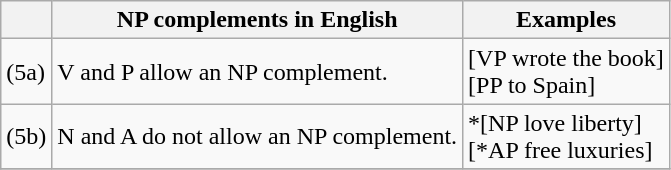<table class="wikitable">
<tr>
<th></th>
<th>NP complements in English</th>
<th>Examples</th>
</tr>
<tr>
<td>(5a)</td>
<td>V and P allow an NP complement.</td>
<td>[VP wrote the book]<br>[PP to Spain]</td>
</tr>
<tr>
<td>(5b)</td>
<td>N and A do not allow an NP complement.</td>
<td>*[NP love liberty]<br>[*AP free luxuries]</td>
</tr>
<tr>
</tr>
</table>
